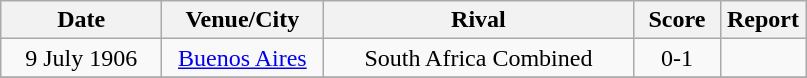<table class="wikitable" style="text-align:center">
<tr>
<th width=100px>Date</th>
<th width=100px>Venue/City</th>
<th width=200px>Rival</th>
<th width=50px>Score</th>
<th width=50px>Report</th>
</tr>
<tr>
<td>9 July 1906</td>
<td><a href='#'>Buenos Aires</a></td>
<td>South Africa Combined</td>
<td>0-1</td>
<td></td>
</tr>
<tr>
</tr>
</table>
